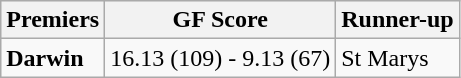<table class="wikitable" style="text-align:left;">
<tr style="background:#efefef;">
<th>Premiers</th>
<th>GF Score</th>
<th>Runner-up</th>
</tr>
<tr>
<td><strong>Darwin</strong></td>
<td>16.13 (109) - 9.13 (67)</td>
<td>St Marys</td>
</tr>
</table>
